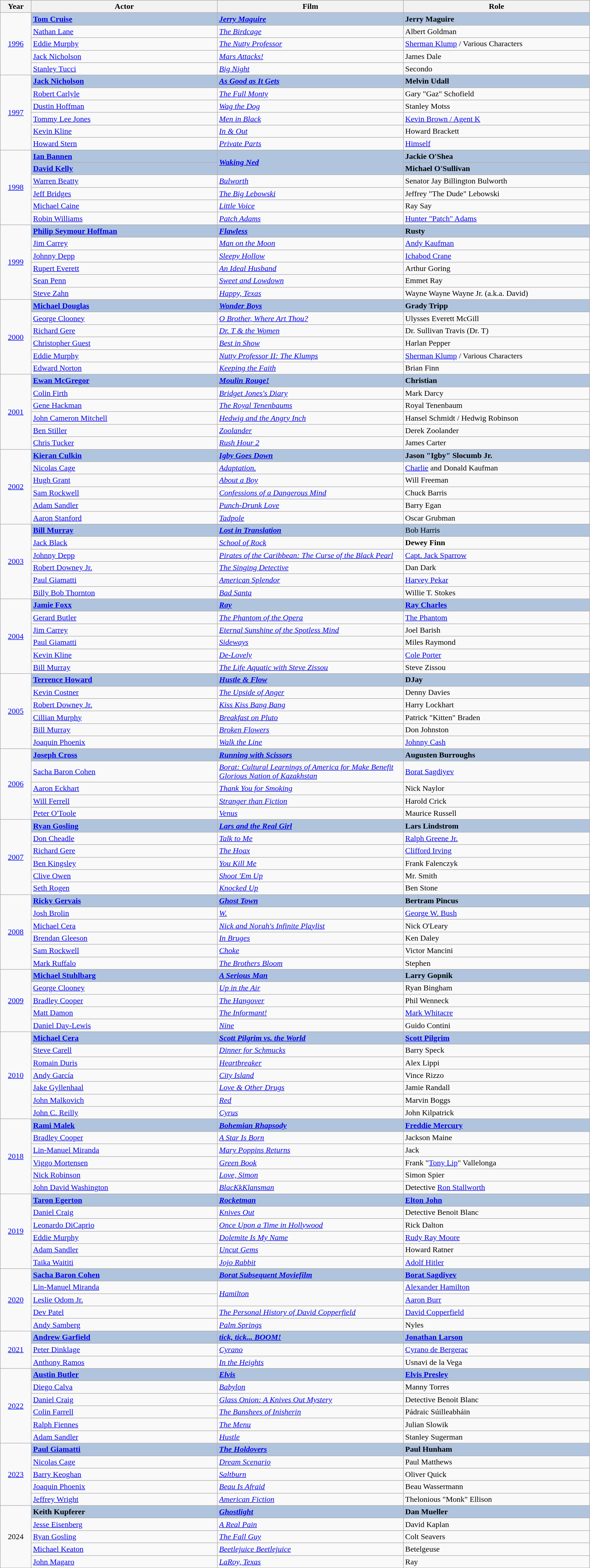<table class="wikitable" width="95%" cellpadding="5">
<tr>
<th width="5%">Year</th>
<th width="30%">Actor</th>
<th width="30%">Film</th>
<th width="30%">Role</th>
</tr>
<tr>
<td rowspan="5" style="text-align:center;"><a href='#'>1996</a></td>
<td style="background:#B0C4DE;"><strong><a href='#'>Tom Cruise</a></strong></td>
<td style="background:#B0C4DE;"><strong><em><a href='#'>Jerry Maguire</a></em></strong></td>
<td style="background:#B0C4DE;"><strong>Jerry Maguire</strong></td>
</tr>
<tr>
<td><a href='#'>Nathan Lane</a></td>
<td><em><a href='#'>The Birdcage</a></em></td>
<td>Albert Goldman</td>
</tr>
<tr>
<td><a href='#'>Eddie Murphy</a></td>
<td><em><a href='#'>The Nutty Professor</a></em></td>
<td><a href='#'>Sherman Klump</a> / Various Characters</td>
</tr>
<tr>
<td><a href='#'>Jack Nicholson</a></td>
<td><em><a href='#'>Mars Attacks!</a></em></td>
<td>James Dale</td>
</tr>
<tr>
<td><a href='#'>Stanley Tucci</a></td>
<td><em><a href='#'>Big Night</a></em></td>
<td>Secondo</td>
</tr>
<tr>
<td rowspan="6" style="text-align:center;"><a href='#'>1997</a></td>
<td style="background:#B0C4DE;"><strong><a href='#'>Jack Nicholson</a></strong></td>
<td style="background:#B0C4DE;"><strong><em><a href='#'>As Good as It Gets</a></em></strong></td>
<td style="background:#B0C4DE;"><strong>Melvin Udall</strong></td>
</tr>
<tr>
<td><a href='#'>Robert Carlyle</a></td>
<td><em><a href='#'>The Full Monty</a></em></td>
<td>Gary "Gaz" Schofield</td>
</tr>
<tr>
<td><a href='#'>Dustin Hoffman</a></td>
<td><em><a href='#'>Wag the Dog</a></em></td>
<td>Stanley Motss</td>
</tr>
<tr>
<td><a href='#'>Tommy Lee Jones</a></td>
<td><em><a href='#'>Men in Black</a></em></td>
<td><a href='#'>Kevin Brown / Agent K</a></td>
</tr>
<tr>
<td><a href='#'>Kevin Kline</a></td>
<td><em><a href='#'>In & Out</a></em></td>
<td>Howard Brackett</td>
</tr>
<tr>
<td><a href='#'>Howard Stern</a></td>
<td><em><a href='#'>Private Parts</a></em></td>
<td><a href='#'>Himself</a></td>
</tr>
<tr>
<td rowspan="6" style="text-align:center;"><a href='#'>1998</a></td>
<td style="background:#B0C4DE;"><strong><a href='#'>Ian Bannen</a></strong></td>
<td rowspan="2" style="background:#B0C4DE;"><strong><em><a href='#'>Waking Ned</a></em></strong></td>
<td style="background:#B0C4DE;"><strong>Jackie O'Shea</strong></td>
</tr>
<tr>
<td style="background:#B0C4DE;"><strong><a href='#'>David Kelly</a></strong></td>
<td style="background:#B0C4DE;"><strong>Michael O'Sullivan</strong></td>
</tr>
<tr>
<td><a href='#'>Warren Beatty</a></td>
<td><em><a href='#'>Bulworth</a></em></td>
<td>Senator Jay Billington Bulworth</td>
</tr>
<tr>
<td><a href='#'>Jeff Bridges</a></td>
<td><em><a href='#'>The Big Lebowski</a></em></td>
<td>Jeffrey "The Dude" Lebowski</td>
</tr>
<tr>
<td><a href='#'>Michael Caine</a></td>
<td><em><a href='#'>Little Voice</a></em></td>
<td>Ray Say</td>
</tr>
<tr>
<td><a href='#'>Robin Williams</a></td>
<td><em><a href='#'>Patch Adams</a></em></td>
<td><a href='#'>Hunter "Patch" Adams</a></td>
</tr>
<tr>
<td rowspan="6" style="text-align:center;"><a href='#'>1999</a></td>
<td style="background:#B0C4DE;"><strong><a href='#'>Philip Seymour Hoffman</a></strong></td>
<td style="background:#B0C4DE;"><strong><em><a href='#'>Flawless</a></em></strong></td>
<td style="background:#B0C4DE;"><strong>Rusty</strong></td>
</tr>
<tr>
<td><a href='#'>Jim Carrey</a></td>
<td><em><a href='#'>Man on the Moon</a></em></td>
<td><a href='#'>Andy Kaufman</a></td>
</tr>
<tr>
<td><a href='#'>Johnny Depp</a></td>
<td><em><a href='#'>Sleepy Hollow</a></em></td>
<td><a href='#'>Ichabod Crane</a></td>
</tr>
<tr>
<td><a href='#'>Rupert Everett</a></td>
<td><em><a href='#'>An Ideal Husband</a></em></td>
<td>Arthur Goring</td>
</tr>
<tr>
<td><a href='#'>Sean Penn</a></td>
<td><em><a href='#'>Sweet and Lowdown</a></em></td>
<td>Emmet Ray</td>
</tr>
<tr>
<td><a href='#'>Steve Zahn</a></td>
<td><em><a href='#'>Happy, Texas</a></em></td>
<td>Wayne Wayne Wayne Jr. (a.k.a. David)</td>
</tr>
<tr>
<td rowspan="6" style="text-align:center;"><a href='#'>2000</a></td>
<td style="background:#B0C4DE;"><strong><a href='#'>Michael Douglas</a></strong></td>
<td style="background:#B0C4DE;"><strong><em><a href='#'>Wonder Boys</a></em></strong></td>
<td style="background:#B0C4DE;"><strong>Grady Tripp</strong></td>
</tr>
<tr>
<td><a href='#'>George Clooney</a></td>
<td><em><a href='#'>O Brother, Where Art Thou?</a></em></td>
<td>Ulysses Everett McGill</td>
</tr>
<tr>
<td><a href='#'>Richard Gere</a></td>
<td><em><a href='#'>Dr. T & the Women</a></em></td>
<td>Dr. Sullivan Travis (Dr. T)</td>
</tr>
<tr>
<td><a href='#'>Christopher Guest</a></td>
<td><em><a href='#'>Best in Show</a></em></td>
<td>Harlan Pepper</td>
</tr>
<tr>
<td><a href='#'>Eddie Murphy</a></td>
<td><em><a href='#'>Nutty Professor II: The Klumps</a></em></td>
<td><a href='#'>Sherman Klump</a> / Various Characters</td>
</tr>
<tr>
<td><a href='#'>Edward Norton</a></td>
<td><em><a href='#'>Keeping the Faith</a></em></td>
<td>Brian Finn</td>
</tr>
<tr>
<td rowspan="6" style="text-align:center;"><a href='#'>2001</a></td>
<td style="background:#B0C4DE;"><strong><a href='#'>Ewan McGregor</a></strong></td>
<td style="background:#B0C4DE;"><strong><em><a href='#'>Moulin Rouge!</a></em></strong></td>
<td style="background:#B0C4DE;"><strong>Christian</strong></td>
</tr>
<tr>
<td><a href='#'>Colin Firth</a></td>
<td><em><a href='#'>Bridget Jones's Diary</a></em></td>
<td>Mark Darcy</td>
</tr>
<tr>
<td><a href='#'>Gene Hackman</a></td>
<td><em><a href='#'>The Royal Tenenbaums</a></em></td>
<td>Royal Tenenbaum</td>
</tr>
<tr>
<td><a href='#'>John Cameron Mitchell</a></td>
<td><em><a href='#'>Hedwig and the Angry Inch</a></em></td>
<td>Hansel Schmidt / Hedwig Robinson</td>
</tr>
<tr>
<td><a href='#'>Ben Stiller</a></td>
<td><em><a href='#'>Zoolander</a></em></td>
<td>Derek Zoolander</td>
</tr>
<tr>
<td><a href='#'>Chris Tucker</a></td>
<td><em><a href='#'>Rush Hour 2</a></em></td>
<td>James Carter</td>
</tr>
<tr>
<td rowspan="6" style="text-align:center;"><a href='#'>2002</a></td>
<td style="background:#B0C4DE;"><strong><a href='#'>Kieran Culkin</a></strong></td>
<td style="background:#B0C4DE;"><strong><em><a href='#'>Igby Goes Down</a></em></strong></td>
<td style="background:#B0C4DE;"><strong>Jason "Igby" Slocumb Jr.</strong></td>
</tr>
<tr>
<td><a href='#'>Nicolas Cage</a></td>
<td><em><a href='#'>Adaptation.</a></em></td>
<td><a href='#'>Charlie</a> and Donald Kaufman</td>
</tr>
<tr>
<td><a href='#'>Hugh Grant</a></td>
<td><em><a href='#'>About a Boy</a></em></td>
<td>Will Freeman</td>
</tr>
<tr>
<td><a href='#'>Sam Rockwell</a></td>
<td><em><a href='#'>Confessions of a Dangerous Mind</a></em></td>
<td>Chuck Barris</td>
</tr>
<tr>
<td><a href='#'>Adam Sandler</a></td>
<td><em><a href='#'>Punch-Drunk Love</a></em></td>
<td>Barry Egan</td>
</tr>
<tr>
<td><a href='#'>Aaron Stanford</a></td>
<td><em><a href='#'>Tadpole</a></em></td>
<td>Oscar Grubman</td>
</tr>
<tr>
<td rowspan="6" style="text-align:center;"><a href='#'>2003</a></td>
<td style="background:#B0C4DE;"><strong><a href='#'>Bill Murray</a></strong></td>
<td style="background:#B0C4DE;"><strong><em><a href='#'>Lost in Translation</a></em></strong></td>
<td style="background:#B0C4DE;">Bob Harris</td>
</tr>
<tr>
<td><a href='#'>Jack Black</a></td>
<td><em><a href='#'>School of Rock</a></em></td>
<td><strong>Dewey Finn</strong></td>
</tr>
<tr>
<td><a href='#'>Johnny Depp</a></td>
<td><em><a href='#'>Pirates of the Caribbean: The Curse of the Black Pearl</a></em></td>
<td><a href='#'>Capt. Jack Sparrow</a></td>
</tr>
<tr>
<td><a href='#'>Robert Downey Jr.</a></td>
<td><em><a href='#'>The Singing Detective</a></em></td>
<td>Dan Dark</td>
</tr>
<tr>
<td><a href='#'>Paul Giamatti</a></td>
<td><em><a href='#'>American Splendor</a></em></td>
<td><a href='#'>Harvey Pekar</a></td>
</tr>
<tr>
<td><a href='#'>Billy Bob Thornton</a></td>
<td><em><a href='#'>Bad Santa</a></em></td>
<td>Willie T. Stokes</td>
</tr>
<tr>
<td rowspan="6" style="text-align:center;"><a href='#'>2004</a></td>
<td style="background:#B0C4DE;"><strong><a href='#'>Jamie Foxx</a></strong></td>
<td style="background:#B0C4DE;"><strong><em><a href='#'>Ray</a></em></strong></td>
<td style="background:#B0C4DE;"><strong><a href='#'>Ray Charles</a></strong></td>
</tr>
<tr>
<td><a href='#'>Gerard Butler</a></td>
<td><em><a href='#'>The Phantom of the Opera</a></em></td>
<td><a href='#'>The Phantom</a></td>
</tr>
<tr>
<td><a href='#'>Jim Carrey</a></td>
<td><em><a href='#'>Eternal Sunshine of the Spotless Mind</a></em></td>
<td>Joel Barish</td>
</tr>
<tr>
<td><a href='#'>Paul Giamatti</a></td>
<td><em><a href='#'>Sideways</a></em></td>
<td>Miles Raymond</td>
</tr>
<tr>
<td><a href='#'>Kevin Kline</a></td>
<td><em><a href='#'>De-Lovely</a></em></td>
<td><a href='#'>Cole Porter</a></td>
</tr>
<tr>
<td><a href='#'>Bill Murray</a></td>
<td><em><a href='#'>The Life Aquatic with Steve Zissou</a></em></td>
<td>Steve Zissou</td>
</tr>
<tr>
<td rowspan="6" style="text-align:center;"><a href='#'>2005</a></td>
<td style="background:#B0C4DE;"><strong><a href='#'>Terrence Howard</a></strong></td>
<td style="background:#B0C4DE;"><strong><em><a href='#'>Hustle & Flow</a></em></strong></td>
<td style="background:#B0C4DE;"><strong>DJay</strong></td>
</tr>
<tr>
<td><a href='#'>Kevin Costner</a></td>
<td><em><a href='#'>The Upside of Anger</a></em></td>
<td>Denny Davies</td>
</tr>
<tr>
<td><a href='#'>Robert Downey Jr.</a></td>
<td><em><a href='#'>Kiss Kiss Bang Bang</a></em></td>
<td>Harry Lockhart</td>
</tr>
<tr>
<td><a href='#'>Cillian Murphy</a></td>
<td><em><a href='#'>Breakfast on Pluto</a></em></td>
<td>Patrick "Kitten" Braden</td>
</tr>
<tr>
<td><a href='#'>Bill Murray</a></td>
<td><em><a href='#'>Broken Flowers</a></em></td>
<td>Don Johnston</td>
</tr>
<tr>
<td><a href='#'>Joaquin Phoenix</a></td>
<td><em><a href='#'>Walk the Line</a></em></td>
<td><a href='#'>Johnny Cash</a></td>
</tr>
<tr>
<td rowspan="5" style="text-align:center;"><a href='#'>2006</a></td>
<td style="background:#B0C4DE;"><strong><a href='#'>Joseph Cross</a></strong></td>
<td style="background:#B0C4DE;"><strong><em><a href='#'>Running with Scissors</a></em></strong></td>
<td style="background:#B0C4DE;"><strong>Augusten Burroughs</strong></td>
</tr>
<tr>
<td><a href='#'>Sacha Baron Cohen</a></td>
<td><em><a href='#'>Borat: Cultural Learnings of America for Make Benefit Glorious Nation of Kazakhstan</a></em></td>
<td><a href='#'>Borat Sagdiyev</a></td>
</tr>
<tr>
<td><a href='#'>Aaron Eckhart</a></td>
<td><em><a href='#'>Thank You for Smoking</a></em></td>
<td>Nick Naylor</td>
</tr>
<tr>
<td><a href='#'>Will Ferrell</a></td>
<td><em><a href='#'>Stranger than Fiction</a></em></td>
<td>Harold Crick</td>
</tr>
<tr>
<td><a href='#'>Peter O'Toole</a></td>
<td><em><a href='#'>Venus</a></em></td>
<td>Maurice Russell</td>
</tr>
<tr>
<td rowspan="6" style="text-align:center;"><a href='#'>2007</a></td>
<td style="background:#B0C4DE;"><strong><a href='#'>Ryan Gosling</a></strong></td>
<td style="background:#B0C4DE;"><strong><em><a href='#'>Lars and the Real Girl</a></em></strong></td>
<td style="background:#B0C4DE;"><strong>Lars Lindstrom</strong></td>
</tr>
<tr>
<td><a href='#'>Don Cheadle</a></td>
<td><em><a href='#'>Talk to Me</a></em></td>
<td><a href='#'>Ralph Greene Jr.</a></td>
</tr>
<tr>
<td><a href='#'>Richard Gere</a></td>
<td><em><a href='#'>The Hoax</a></em></td>
<td><a href='#'>Clifford Irving</a></td>
</tr>
<tr>
<td><a href='#'>Ben Kingsley</a></td>
<td><em><a href='#'>You Kill Me</a></em></td>
<td>Frank Falenczyk</td>
</tr>
<tr>
<td><a href='#'>Clive Owen</a></td>
<td><em><a href='#'>Shoot 'Em Up</a></em></td>
<td>Mr. Smith</td>
</tr>
<tr>
<td><a href='#'>Seth Rogen</a></td>
<td><em><a href='#'>Knocked Up</a></em></td>
<td>Ben Stone</td>
</tr>
<tr>
<td rowspan="6" style="text-align:center;"><a href='#'>2008</a></td>
<td style="background:#B0C4DE;"><strong><a href='#'>Ricky Gervais</a></strong></td>
<td style="background:#B0C4DE;"><strong><em><a href='#'>Ghost Town</a></em></strong></td>
<td style="background:#B0C4DE;"><strong>Bertram Pincus</strong></td>
</tr>
<tr>
<td><a href='#'>Josh Brolin</a></td>
<td><em><a href='#'>W.</a></em></td>
<td><a href='#'>George W. Bush</a></td>
</tr>
<tr>
<td><a href='#'>Michael Cera</a></td>
<td><em><a href='#'>Nick and Norah's Infinite Playlist</a></em></td>
<td>Nick O'Leary</td>
</tr>
<tr>
<td><a href='#'>Brendan Gleeson</a></td>
<td><em><a href='#'>In Bruges</a></em></td>
<td>Ken Daley</td>
</tr>
<tr>
<td><a href='#'>Sam Rockwell</a></td>
<td><em><a href='#'>Choke</a></em></td>
<td>Victor Mancini</td>
</tr>
<tr>
<td><a href='#'>Mark Ruffalo</a></td>
<td><em><a href='#'>The Brothers Bloom</a></em></td>
<td>Stephen</td>
</tr>
<tr>
<td rowspan="5" style="text-align:center;"><a href='#'>2009</a></td>
<td style="background:#B0C4DE;"><strong><a href='#'>Michael Stuhlbarg</a></strong></td>
<td style="background:#B0C4DE;"><strong><em><a href='#'>A Serious Man</a></em></strong></td>
<td style="background:#B0C4DE;"><strong>Larry Gopnik</strong></td>
</tr>
<tr>
<td><a href='#'>George Clooney</a></td>
<td><em><a href='#'>Up in the Air</a></em></td>
<td>Ryan Bingham</td>
</tr>
<tr>
<td><a href='#'>Bradley Cooper</a></td>
<td><em><a href='#'>The Hangover</a></em></td>
<td>Phil Wenneck</td>
</tr>
<tr>
<td><a href='#'>Matt Damon</a></td>
<td><em><a href='#'>The Informant!</a></em></td>
<td><a href='#'>Mark Whitacre</a></td>
</tr>
<tr>
<td><a href='#'>Daniel Day-Lewis</a></td>
<td><em><a href='#'>Nine</a></em></td>
<td>Guido Contini</td>
</tr>
<tr>
<td rowspan="7" style="text-align:center;"><a href='#'>2010</a></td>
<td style="background:#B0C4DE;"><strong><a href='#'>Michael Cera</a></strong></td>
<td style="background:#B0C4DE;"><strong><em><a href='#'>Scott Pilgrim vs. the World</a></em></strong></td>
<td style="background:#B0C4DE;"><strong><a href='#'>Scott Pilgrim</a></strong></td>
</tr>
<tr>
<td><a href='#'>Steve Carell</a></td>
<td><em><a href='#'>Dinner for Schmucks</a></em></td>
<td>Barry Speck</td>
</tr>
<tr>
<td><a href='#'>Romain Duris</a></td>
<td><em><a href='#'>Heartbreaker</a></em></td>
<td>Alex Lippi</td>
</tr>
<tr>
<td><a href='#'>Andy García</a></td>
<td><em><a href='#'>City Island</a></em></td>
<td>Vince Rizzo</td>
</tr>
<tr>
<td><a href='#'>Jake Gyllenhaal</a></td>
<td><em><a href='#'>Love & Other Drugs</a></em></td>
<td>Jamie Randall</td>
</tr>
<tr>
<td><a href='#'>John Malkovich</a></td>
<td><em><a href='#'>Red</a></em></td>
<td>Marvin Boggs</td>
</tr>
<tr>
<td><a href='#'>John C. Reilly</a></td>
<td><em><a href='#'>Cyrus</a></em></td>
<td>John Kilpatrick</td>
</tr>
<tr>
<td rowspan="6" style="text-align:center;"><a href='#'>2018</a></td>
<td style="background:#B0C4DE;"><strong><a href='#'>Rami Malek</a></strong></td>
<td style="background:#B0C4DE;"><strong><em><a href='#'>Bohemian Rhapsody</a></em></strong></td>
<td style="background:#B0C4DE;"><strong><a href='#'>Freddie Mercury</a></strong></td>
</tr>
<tr>
<td><a href='#'>Bradley Cooper</a></td>
<td><em><a href='#'>A Star Is Born</a></em></td>
<td>Jackson Maine</td>
</tr>
<tr>
<td><a href='#'>Lin-Manuel Miranda</a></td>
<td><em><a href='#'>Mary Poppins Returns</a></em></td>
<td>Jack</td>
</tr>
<tr>
<td><a href='#'>Viggo Mortensen</a></td>
<td><em><a href='#'>Green Book</a></em></td>
<td>Frank "<a href='#'>Tony Lip</a>" Vallelonga</td>
</tr>
<tr>
<td><a href='#'>Nick Robinson</a></td>
<td><em><a href='#'>Love, Simon</a></em></td>
<td>Simon Spier</td>
</tr>
<tr>
<td><a href='#'>John David Washington</a></td>
<td><em><a href='#'>BlacKkKlansman</a></em></td>
<td>Detective <a href='#'>Ron Stallworth</a></td>
</tr>
<tr>
<td rowspan="6" style="text-align:center;"><a href='#'>2019</a></td>
<td style="background:#B0C4DE;"><strong><a href='#'>Taron Egerton</a></strong></td>
<td style="background:#B0C4DE;"><strong><em><a href='#'>Rocketman</a></em></strong></td>
<td style="background:#B0C4DE;"><strong><a href='#'>Elton John</a></strong></td>
</tr>
<tr>
<td><a href='#'>Daniel Craig</a></td>
<td><em><a href='#'>Knives Out</a></em></td>
<td>Detective Benoit Blanc</td>
</tr>
<tr>
<td><a href='#'>Leonardo DiCaprio</a></td>
<td><em><a href='#'>Once Upon a Time in Hollywood</a></em></td>
<td>Rick Dalton</td>
</tr>
<tr>
<td><a href='#'>Eddie Murphy</a></td>
<td><em><a href='#'>Dolemite Is My Name</a></em></td>
<td><a href='#'>Rudy Ray Moore</a></td>
</tr>
<tr>
<td><a href='#'>Adam Sandler</a></td>
<td><em><a href='#'>Uncut Gems</a></em></td>
<td>Howard Ratner</td>
</tr>
<tr>
<td><a href='#'>Taika Waititi</a></td>
<td><em><a href='#'>Jojo Rabbit</a></em></td>
<td><a href='#'>Adolf Hitler</a></td>
</tr>
<tr>
<td rowspan="5" style="text-align:center;"><a href='#'>2020</a></td>
<td style="background:#B0C4DE;"><strong><a href='#'>Sacha Baron Cohen</a></strong></td>
<td style="background:#B0C4DE;"><strong><em><a href='#'>Borat Subsequent Moviefilm</a></em></strong></td>
<td style="background:#B0C4DE;"><strong><a href='#'>Borat Sagdiyev</a></strong></td>
</tr>
<tr>
<td><a href='#'>Lin-Manuel Miranda</a></td>
<td rowspan="2"><em><a href='#'>Hamilton</a></em></td>
<td><a href='#'>Alexander Hamilton</a></td>
</tr>
<tr>
<td><a href='#'>Leslie Odom Jr.</a></td>
<td><a href='#'>Aaron Burr</a></td>
</tr>
<tr>
<td><a href='#'>Dev Patel</a></td>
<td><em><a href='#'>The Personal History of David Copperfield</a></em></td>
<td><a href='#'>David Copperfield</a></td>
</tr>
<tr>
<td><a href='#'>Andy Samberg</a></td>
<td><em><a href='#'>Palm Springs</a></em></td>
<td>Nyles</td>
</tr>
<tr>
<td rowspan="3" style="text-align:center;"><a href='#'>2021</a></td>
<td style="background:#B0C4DE;"><strong><a href='#'>Andrew Garfield</a></strong></td>
<td style="background:#B0C4DE;"><strong><em><a href='#'>tick, tick... BOOM!</a></em></strong></td>
<td style="background:#B0C4DE;"><strong><a href='#'>Jonathan Larson</a></strong></td>
</tr>
<tr>
<td><a href='#'>Peter Dinklage</a></td>
<td><em><a href='#'>Cyrano</a></em></td>
<td><a href='#'>Cyrano de Bergerac</a></td>
</tr>
<tr>
<td><a href='#'>Anthony Ramos</a></td>
<td><em><a href='#'>In the Heights</a></em></td>
<td>Usnavi de la Vega</td>
</tr>
<tr>
<td rowspan="6" style="text-align:center;"><a href='#'>2022</a></td>
<td style="background:#B0C4DE;"><strong><a href='#'>Austin Butler</a></strong></td>
<td style="background:#B0C4DE;"><strong><em><a href='#'>Elvis</a></em></strong></td>
<td style="background:#B0C4DE;"><strong><a href='#'>Elvis Presley</a></strong></td>
</tr>
<tr>
<td><a href='#'>Diego Calva</a></td>
<td><em><a href='#'>Babylon</a></em></td>
<td>Manny Torres</td>
</tr>
<tr>
<td><a href='#'>Daniel Craig</a></td>
<td><em><a href='#'>Glass Onion: A Knives Out Mystery</a></em></td>
<td>Detective Benoit Blanc</td>
</tr>
<tr>
<td><a href='#'>Colin Farrell</a></td>
<td><em><a href='#'>The Banshees of Inisherin</a></em></td>
<td>Pádraic Súilleabháin</td>
</tr>
<tr>
<td><a href='#'>Ralph Fiennes</a></td>
<td><em><a href='#'>The Menu</a></em></td>
<td>Julian Slowik</td>
</tr>
<tr>
<td><a href='#'>Adam Sandler</a></td>
<td><em><a href='#'>Hustle</a></em></td>
<td>Stanley Sugerman</td>
</tr>
<tr>
<td rowspan="5" style="text-align:center;"><a href='#'>2023</a><br></td>
<td style="background:#B0C4DE;"><strong><a href='#'>Paul Giamatti</a></strong></td>
<td style="background:#B0C4DE;"><strong><em><a href='#'>The Holdovers</a></em></strong></td>
<td style="background:#B0C4DE;"><strong>Paul Hunham</strong></td>
</tr>
<tr>
<td><a href='#'>Nicolas Cage</a></td>
<td><em><a href='#'>Dream Scenario</a></em></td>
<td>Paul Matthews</td>
</tr>
<tr>
<td><a href='#'>Barry Keoghan</a></td>
<td><em><a href='#'>Saltburn</a></em></td>
<td>Oliver Quick</td>
</tr>
<tr>
<td><a href='#'>Joaquin Phoenix</a></td>
<td><em><a href='#'>Beau Is Afraid</a></em></td>
<td>Beau Wassermann</td>
</tr>
<tr>
<td><a href='#'>Jeffrey Wright</a></td>
<td><em><a href='#'>American Fiction</a></em></td>
<td>Thelonious "Monk" Ellison</td>
</tr>
<tr>
<td rowspan="5" style="text-align:center;">2024</td>
<td style="background:#B0C4DE;"><strong>Keith Kupferer</strong></td>
<td style="background:#B0C4DE;"><strong><em><a href='#'>Ghostlight</a></em></strong></td>
<td style="background:#B0C4DE;"><strong>Dan Mueller</strong></td>
</tr>
<tr>
<td><a href='#'>Jesse Eisenberg</a></td>
<td><em><a href='#'>A Real Pain</a></em></td>
<td>David Kaplan</td>
</tr>
<tr>
<td><a href='#'>Ryan Gosling</a></td>
<td><em><a href='#'>The Fall Guy</a></em></td>
<td>Colt Seavers</td>
</tr>
<tr>
<td><a href='#'>Michael Keaton</a></td>
<td><em><a href='#'>Beetlejuice Beetlejuice</a></em></td>
<td>Betelgeuse</td>
</tr>
<tr>
<td><a href='#'>John Magaro</a></td>
<td><em><a href='#'>LaRoy, Texas</a></em></td>
<td>Ray</td>
</tr>
</table>
